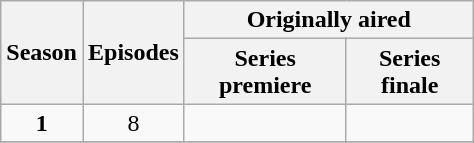<table class="wikitable"  style="width: 25%; text-align:center;">
<tr>
<th colspan="1" rowspan="2" width=3%>Season</th>
<th rowspan="2" width=5%>Episodes</th>
<th colspan="2">Originally aired</th>
</tr>
<tr>
<th>Series premiere</th>
<th>Series finale</th>
</tr>
<tr>
<td><strong>1</strong></td>
<td>8</td>
<td></td>
<td></td>
</tr>
<tr>
</tr>
</table>
